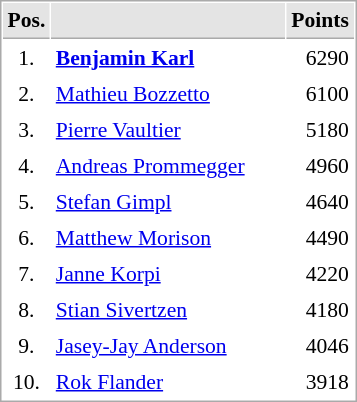<table cellspacing="1" cellpadding="3" style="border:1px solid #AAAAAA;font-size:90%">
<tr bgcolor="#E4E4E4">
<th style="border-bottom:1px solid #AAAAAA" width=10>Pos.</th>
<th style="border-bottom:1px solid #AAAAAA" width=150></th>
<th style="border-bottom:1px solid #AAAAAA" width=20>Points</th>
</tr>
<tr>
<td align="center">1.</td>
<td> <strong><a href='#'>Benjamin Karl</a></strong></td>
<td align="right">6290</td>
</tr>
<tr>
<td align="center">2.</td>
<td> <a href='#'>Mathieu Bozzetto</a></td>
<td align="right">6100</td>
</tr>
<tr>
<td align="center">3.</td>
<td> <a href='#'>Pierre Vaultier</a></td>
<td align="right">5180</td>
</tr>
<tr>
<td align="center">4.</td>
<td> <a href='#'>Andreas Prommegger</a></td>
<td align="right">4960</td>
</tr>
<tr>
<td align="center">5.</td>
<td> <a href='#'>Stefan Gimpl</a></td>
<td align="right">4640</td>
</tr>
<tr>
<td align="center">6.</td>
<td> <a href='#'>Matthew Morison</a></td>
<td align="right">4490</td>
</tr>
<tr>
<td align="center">7.</td>
<td> <a href='#'>Janne Korpi</a></td>
<td align="right">4220</td>
</tr>
<tr>
<td align="center">8.</td>
<td> <a href='#'>Stian Sivertzen</a></td>
<td align="right">4180</td>
</tr>
<tr>
<td align="center">9.</td>
<td> <a href='#'>Jasey-Jay Anderson</a></td>
<td align="right">4046</td>
</tr>
<tr>
<td align="center">10.</td>
<td> <a href='#'>Rok Flander</a></td>
<td align="right">3918</td>
</tr>
</table>
